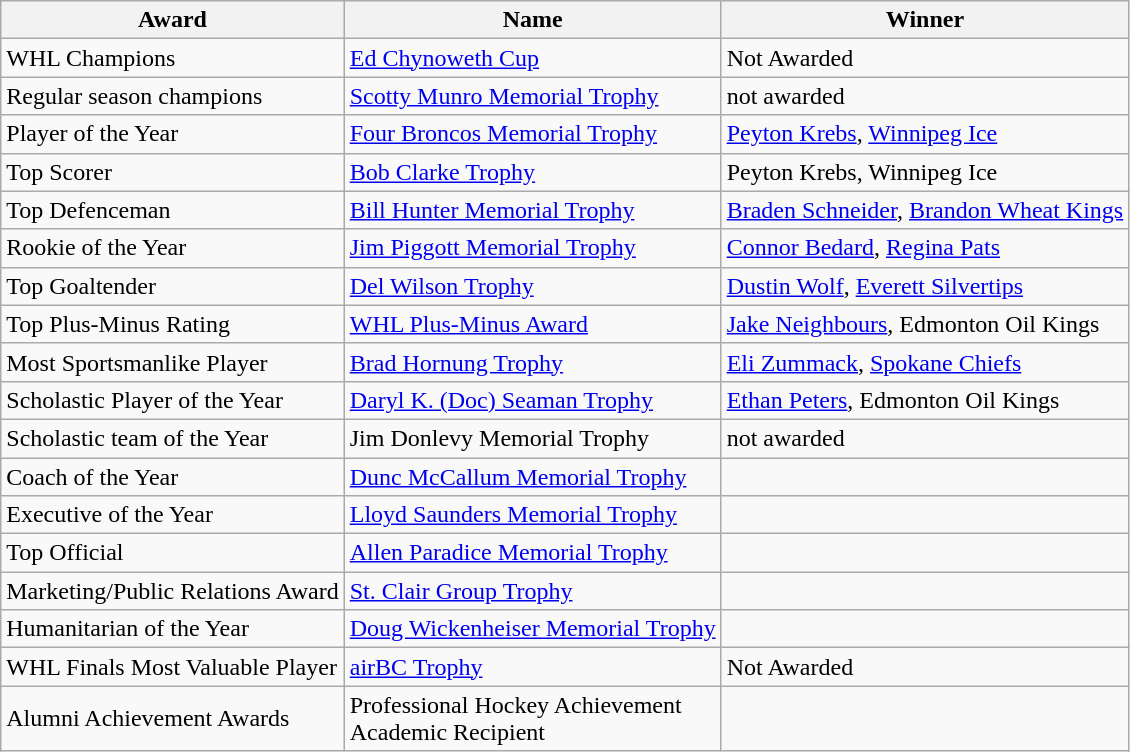<table class="wikitable">
<tr>
<th>Award</th>
<th>Name</th>
<th>Winner</th>
</tr>
<tr>
<td>WHL Champions</td>
<td><a href='#'>Ed Chynoweth Cup</a></td>
<td>Not Awarded</td>
</tr>
<tr>
<td>Regular season champions</td>
<td><a href='#'>Scotty Munro Memorial Trophy</a></td>
<td>not awarded</td>
</tr>
<tr>
<td>Player of the Year</td>
<td><a href='#'>Four Broncos Memorial Trophy</a></td>
<td><a href='#'>Peyton Krebs</a>, <a href='#'>Winnipeg Ice</a></td>
</tr>
<tr>
<td>Top Scorer</td>
<td><a href='#'>Bob Clarke Trophy</a></td>
<td>Peyton Krebs, Winnipeg Ice</td>
</tr>
<tr>
<td>Top Defenceman</td>
<td><a href='#'>Bill Hunter Memorial Trophy</a></td>
<td><a href='#'>Braden Schneider</a>, <a href='#'>Brandon Wheat Kings</a></td>
</tr>
<tr>
<td>Rookie of the Year</td>
<td><a href='#'>Jim Piggott Memorial Trophy</a></td>
<td><a href='#'>Connor Bedard</a>, <a href='#'>Regina Pats</a></td>
</tr>
<tr>
<td>Top Goaltender</td>
<td><a href='#'>Del Wilson Trophy</a></td>
<td><a href='#'>Dustin Wolf</a>, <a href='#'>Everett Silvertips</a></td>
</tr>
<tr>
<td>Top Plus-Minus Rating</td>
<td><a href='#'>WHL Plus-Minus Award</a></td>
<td><a href='#'>Jake Neighbours</a>, Edmonton Oil Kings</td>
</tr>
<tr>
<td>Most Sportsmanlike Player</td>
<td><a href='#'>Brad Hornung Trophy</a></td>
<td><a href='#'>Eli Zummack</a>, <a href='#'>Spokane Chiefs</a></td>
</tr>
<tr>
<td>Scholastic Player of the Year</td>
<td><a href='#'>Daryl K. (Doc) Seaman Trophy</a></td>
<td><a href='#'>Ethan Peters</a>, Edmonton Oil Kings</td>
</tr>
<tr>
<td>Scholastic team of the Year</td>
<td>Jim Donlevy Memorial Trophy</td>
<td>not awarded</td>
</tr>
<tr>
<td>Coach of the Year</td>
<td><a href='#'>Dunc McCallum Memorial Trophy</a></td>
<td></td>
</tr>
<tr>
<td>Executive of the Year</td>
<td><a href='#'>Lloyd Saunders Memorial Trophy</a></td>
<td></td>
</tr>
<tr>
<td>Top Official</td>
<td><a href='#'>Allen Paradice Memorial Trophy</a></td>
<td></td>
</tr>
<tr>
<td>Marketing/Public Relations Award</td>
<td><a href='#'>St. Clair Group Trophy</a></td>
<td></td>
</tr>
<tr>
<td>Humanitarian of the Year</td>
<td><a href='#'>Doug Wickenheiser Memorial Trophy</a></td>
<td></td>
</tr>
<tr>
<td>WHL Finals Most Valuable Player</td>
<td><a href='#'>airBC Trophy</a></td>
<td>Not Awarded</td>
</tr>
<tr>
<td>Alumni Achievement Awards</td>
<td>Professional Hockey Achievement<br>Academic Recipient</td>
<td></td>
</tr>
</table>
